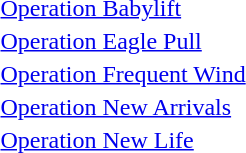<table style="width: 60%; border: none; text-align: left;">
<tr>
<td><a href='#'>Operation Babylift</a></td>
</tr>
<tr>
<td><a href='#'>Operation Eagle Pull</a></td>
</tr>
<tr>
<td><a href='#'>Operation Frequent Wind</a></td>
</tr>
<tr>
<td><a href='#'>Operation New Arrivals</a></td>
</tr>
<tr>
<td><a href='#'>Operation New Life</a></td>
</tr>
</table>
